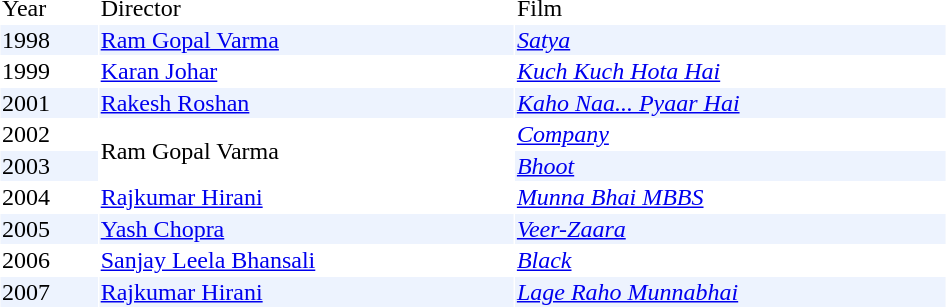<table width="50%" border="0" cellpadding="1" cellspacing="1">
<tr>
<td>Year</td>
<td>Director</td>
<td>Film</td>
</tr>
<tr bgcolor="#edf3fe">
<td>1998</td>
<td><a href='#'>Ram Gopal Varma</a></td>
<td><em><a href='#'>Satya</a></em></td>
</tr>
<tr>
<td>1999</td>
<td><a href='#'>Karan Johar</a></td>
<td><em><a href='#'>Kuch Kuch Hota Hai</a></em></td>
</tr>
<tr bgcolor="#edf3fe">
<td>2001</td>
<td><a href='#'>Rakesh Roshan</a></td>
<td><em><a href='#'>Kaho Naa... Pyaar Hai</a></em></td>
</tr>
<tr>
<td>2002</td>
<td rowspan="2">Ram Gopal Varma</td>
<td><em><a href='#'>Company</a></em></td>
</tr>
<tr bgcolor="#edf3fe">
<td>2003</td>
<td><em><a href='#'>Bhoot</a></em></td>
</tr>
<tr>
<td>2004</td>
<td><a href='#'>Rajkumar Hirani</a></td>
<td><em><a href='#'>Munna Bhai MBBS</a></em></td>
</tr>
<tr bgcolor="#edf3fe">
<td>2005</td>
<td><a href='#'>Yash Chopra</a></td>
<td><em><a href='#'>Veer-Zaara</a></em></td>
</tr>
<tr>
<td>2006</td>
<td><a href='#'>Sanjay Leela Bhansali</a></td>
<td><em><a href='#'>Black</a></em></td>
</tr>
<tr bgcolor="#edf3fe">
<td>2007</td>
<td><a href='#'>Rajkumar Hirani</a></td>
<td><em><a href='#'>Lage Raho Munnabhai</a></em></td>
</tr>
</table>
